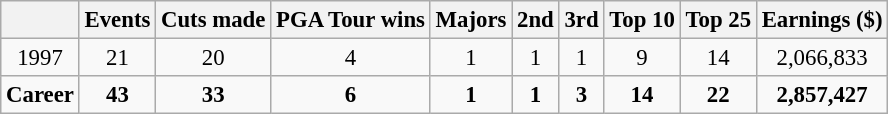<table class=wikitable style="font-size:95%;text-align:center">
<tr>
<th></th>
<th>Events</th>
<th>Cuts made</th>
<th>PGA Tour wins</th>
<th>Majors</th>
<th>2nd</th>
<th>3rd</th>
<th>Top 10</th>
<th>Top 25</th>
<th>Earnings ($)</th>
</tr>
<tr>
<td>1997</td>
<td>21</td>
<td>20</td>
<td>4</td>
<td>1</td>
<td>1</td>
<td>1</td>
<td>9</td>
<td>14</td>
<td>2,066,833</td>
</tr>
<tr>
<td><strong>Career</strong></td>
<td><strong>43</strong></td>
<td><strong>33</strong></td>
<td><strong>6</strong></td>
<td><strong>1</strong></td>
<td><strong>1</strong></td>
<td><strong>3</strong></td>
<td><strong>14</strong></td>
<td><strong>22</strong></td>
<td><strong>2,857,427</strong></td>
</tr>
</table>
